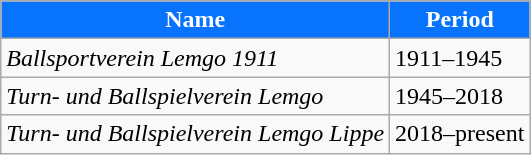<table class="wikitable" style="text-align: left">
<tr>
<th style="color:white; background:#0873FD">Name</th>
<th style="color:white; background:#0873FD">Period</th>
</tr>
<tr>
<td align=left><em>Ballsportverein Lemgo 1911</em></td>
<td>1911–1945</td>
</tr>
<tr>
<td align=left><em>Turn- und Ballspielverein Lemgo</em></td>
<td>1945–2018</td>
</tr>
<tr>
<td align=left><em>Turn- und Ballspielverein Lemgo Lippe</em></td>
<td>2018–present</td>
</tr>
</table>
